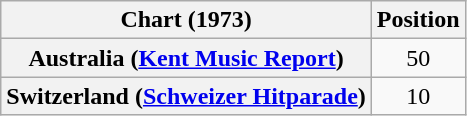<table class="wikitable plainrowheaders" style="text-align:center">
<tr>
<th>Chart (1973)</th>
<th>Position</th>
</tr>
<tr>
<th scope="row">Australia (<a href='#'>Kent Music Report</a>)</th>
<td>50</td>
</tr>
<tr>
<th scope="row">Switzerland (<a href='#'>Schweizer Hitparade</a>)</th>
<td>10</td>
</tr>
</table>
